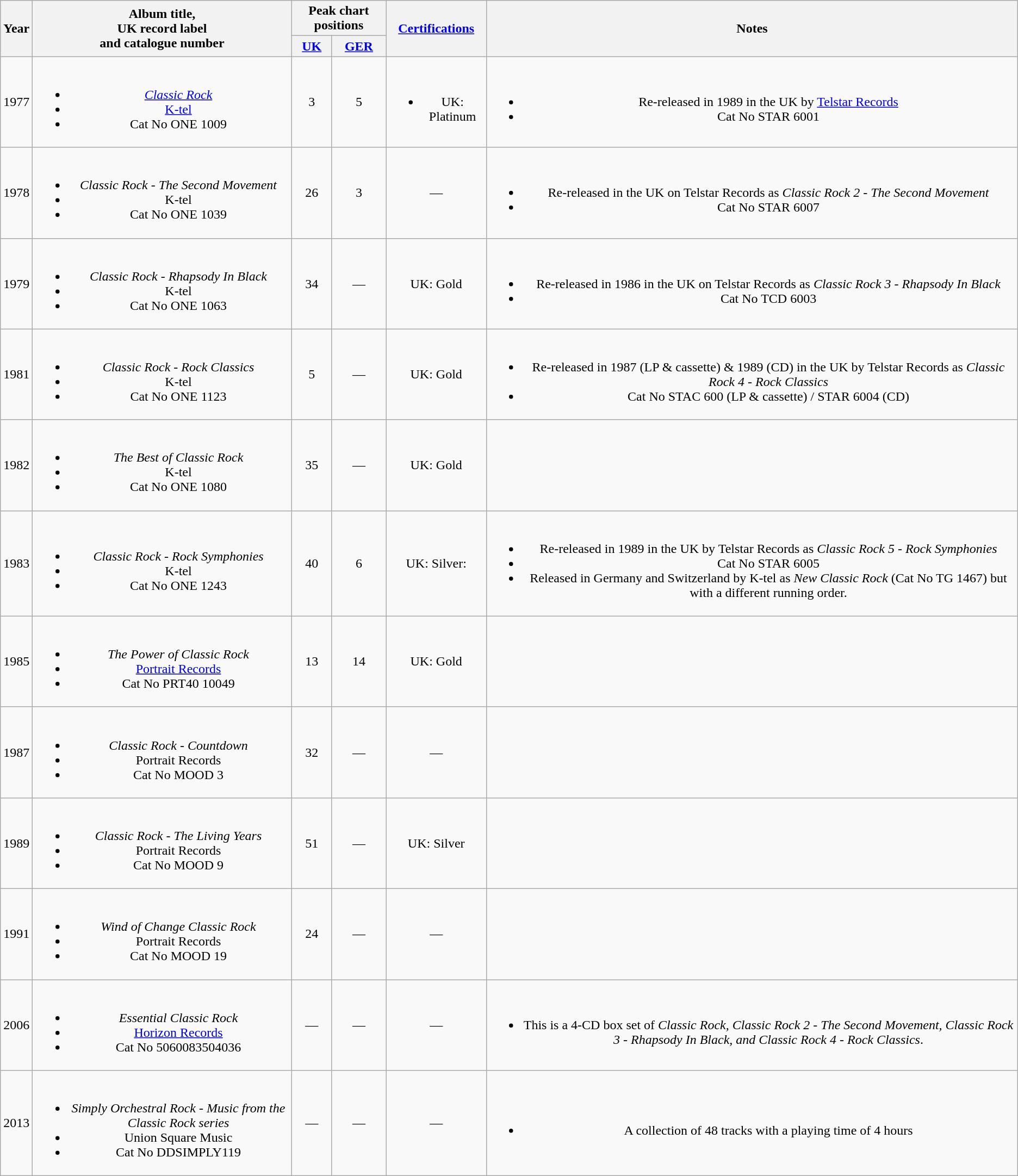<table class="wikitable plainrowheaders" style="text-align:center;">
<tr>
<th rowspan="2">Year</th>
<th rowspan="2">Album title,<br>UK record label<br>and catalogue number</th>
<th colspan="2">Peak chart positions</th>
<th rowspan="2"><a href='#'>Certifications</a></th>
<th rowspan="2">Notes</th>
</tr>
<tr>
<th scope="col"><a href='#'>UK</a></th>
<th scope="col"><a href='#'>GER</a></th>
</tr>
<tr>
<td>1977</td>
<td><br><ul><li><em><a href='#'>Classic Rock</a></em></li><li><a href='#'>K-tel</a></li><li>Cat No ONE 1009</li></ul></td>
<td>3</td>
<td>5</td>
<td><br><ul><li>UK: Platinum</li></ul></td>
<td><br><ul><li>Re-released in 1989 in the UK by <a href='#'>Telstar Records</a></li><li>Cat No STAR 6001</li></ul></td>
</tr>
<tr>
<td>1978</td>
<td><br><ul><li><em>Classic Rock - The Second Movement</em></li><li>K-tel</li><li>Cat No ONE 1039</li></ul></td>
<td>26</td>
<td>3</td>
<td>—</td>
<td><br><ul><li>Re-released in the UK on Telstar Records as <em>Classic Rock 2 - The Second Movement</em></li><li>Cat No STAR 6007</li></ul></td>
</tr>
<tr>
<td>1979</td>
<td><br><ul><li><em>Classic Rock - Rhapsody In Black</em></li><li>K-tel</li><li>Cat No ONE 1063</li></ul></td>
<td>34</td>
<td>—</td>
<td>UK: Gold</td>
<td><br><ul><li>Re-released in 1986 in the UK on Telstar Records as <em>Classic Rock 3 - Rhapsody In Black</em></li><li>Cat No TCD 6003</li></ul></td>
</tr>
<tr>
<td>1981</td>
<td><br><ul><li><em>Classic Rock - Rock Classics</em></li><li>K-tel</li><li>Cat No ONE 1123</li></ul></td>
<td>5</td>
<td>—</td>
<td>UK: Gold</td>
<td><br><ul><li>Re-released in 1987 (LP & cassette) & 1989 (CD) in the UK by Telstar Records as <em>Classic Rock 4 - Rock Classics</em></li><li>Cat No STAC 600 (LP & cassette) / STAR 6004 (CD)</li></ul></td>
</tr>
<tr>
<td>1982</td>
<td><br><ul><li><em>The Best of Classic Rock</em></li><li>K-tel</li><li>Cat No ONE 1080</li></ul></td>
<td>35</td>
<td>—</td>
<td>UK: Gold</td>
<td></td>
</tr>
<tr>
<td>1983</td>
<td><br><ul><li><em>Classic Rock - Rock Symphonies</em></li><li>K-tel</li><li>Cat No ONE 1243</li></ul></td>
<td>40</td>
<td>6</td>
<td>UK: Silver:</td>
<td><br><ul><li>Re-released in 1989 in the UK by Telstar Records as <em>Classic Rock 5 - Rock Symphonies</em></li><li>Cat No STAR 6005</li><li>Released in Germany and Switzerland by K-tel as <em>New Classic Rock</em> (Cat No TG 1467) but with a different running order.</li></ul></td>
</tr>
<tr>
<td>1985</td>
<td><br><ul><li><em>The Power of Classic Rock</em></li><li><a href='#'>Portrait Records</a></li><li>Cat No PRT40 10049</li></ul></td>
<td>13</td>
<td>14</td>
<td>UK: Gold</td>
<td></td>
</tr>
<tr>
<td>1987</td>
<td><br><ul><li><em>Classic Rock - Countdown</em></li><li>Portrait Records</li><li>Cat No MOOD 3</li></ul></td>
<td>32</td>
<td>—</td>
<td>—</td>
<td></td>
</tr>
<tr>
<td>1989</td>
<td><br><ul><li><em>Classic Rock - The Living Years</em></li><li>Portrait Records</li><li>Cat No MOOD 9</li></ul></td>
<td>51</td>
<td>—</td>
<td>UK: Silver</td>
<td></td>
</tr>
<tr>
<td>1991</td>
<td><br><ul><li><em>Wind of Change Classic Rock</em></li><li>Portrait Records</li><li>Cat No MOOD 19</li></ul></td>
<td>24</td>
<td>—</td>
<td>—</td>
<td></td>
</tr>
<tr>
<td>2006</td>
<td><br><ul><li><em>Essential Classic Rock</em></li><li><a href='#'>Horizon Records</a></li><li>Cat No 5060083504036</li></ul></td>
<td>—</td>
<td>—</td>
<td>—</td>
<td><br><ul><li>This is a 4-CD box set of <em>Classic Rock, Classic Rock 2 - The Second Movement, Classic Rock 3 - Rhapsody In Black, and Classic Rock 4 - Rock Classics</em>.</li></ul></td>
</tr>
<tr>
<td>2013</td>
<td><br><ul><li><em>Simply Orchestral Rock - Music from the Classic Rock series</em></li><li>Union Square Music</li><li>Cat No DDSIMPLY119</li></ul></td>
<td>—</td>
<td>—</td>
<td>—</td>
<td><br><ul><li>A collection of 48 tracks with a playing time of 4 hours</li></ul></td>
</tr>
</table>
